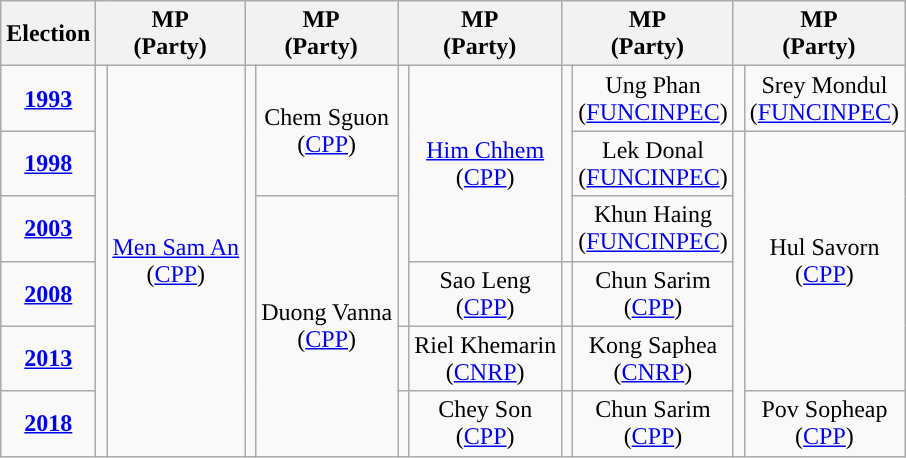<table class="wikitable" style="text-align:center">
<tr>
<th>Election</th>
<th colspan=2>MP<br>(Party)</th>
<th colspan=2>MP<br>(Party)</th>
<th colspan=2>MP<br>(Party)</th>
<th colspan=2>MP<br>(Party)</th>
<th colspan=2>MP<br>(Party)</th>
</tr>
<tr>
<td><strong><a href='#'>1993</a></strong></td>
<td rowspan=6; style="background-color: "></td>
<td rowspan=6><a href='#'>Men Sam An</a><br>(<a href='#'>CPP</a>)</td>
<td rowspan=6; style="background-color: "></td>
<td rowspan=2>Chem Sguon<br>(<a href='#'>CPP</a>)</td>
<td rowspan=4; style="background-color: "></td>
<td rowspan=3><a href='#'>Him Chhem</a><br>(<a href='#'>CPP</a>)</td>
<td rowspan=3; style="background-color: "></td>
<td rowspan=1>Ung Phan<br>(<a href='#'>FUNCINPEC</a>)</td>
<td rowspan=1; style="background-color: "></td>
<td rowspan=1>Srey Mondul<br>(<a href='#'>FUNCINPEC</a>)</td>
</tr>
<tr>
<td><strong><a href='#'>1998</a></strong></td>
<td rowspan=1>Lek Donal<br>(<a href='#'>FUNCINPEC</a>)</td>
<td rowspan=5; style="background-color: "></td>
<td rowspan=4>Hul Savorn<br>(<a href='#'>CPP</a>)</td>
</tr>
<tr>
<td><strong><a href='#'>2003</a></strong></td>
<td rowspan=4>Duong Vanna<br>(<a href='#'>CPP</a>)</td>
<td rowspan=1>Khun Haing<br>(<a href='#'>FUNCINPEC</a>)</td>
</tr>
<tr>
<td><strong><a href='#'>2008</a></strong></td>
<td rowspan=1>Sao Leng<br>(<a href='#'>CPP</a>)</td>
<td rowspan=1; style="background-color: "></td>
<td rowspan=1>Chun Sarim<br>(<a href='#'>CPP</a>)</td>
</tr>
<tr>
<td><strong><a href='#'>2013</a></strong></td>
<td rowspan=1; style="background-color: "></td>
<td rowspan=1>Riel Khemarin<br>(<a href='#'>CNRP</a>)</td>
<td rowspan=1; style="background-color: "></td>
<td rowspan=1>Kong Saphea<br>(<a href='#'>CNRP</a>)</td>
</tr>
<tr>
<td><strong><a href='#'>2018</a></strong></td>
<td rowspan=1; style="background-color: "></td>
<td rowspan=1>Chey Son<br>(<a href='#'>CPP</a>)</td>
<td rowspan=1; style="background-color: "></td>
<td rowspan=1>Chun Sarim<br>(<a href='#'>CPP</a>)</td>
<td rowspan=1>Pov Sopheap<br>(<a href='#'>CPP</a>)</td>
</tr>
</table>
